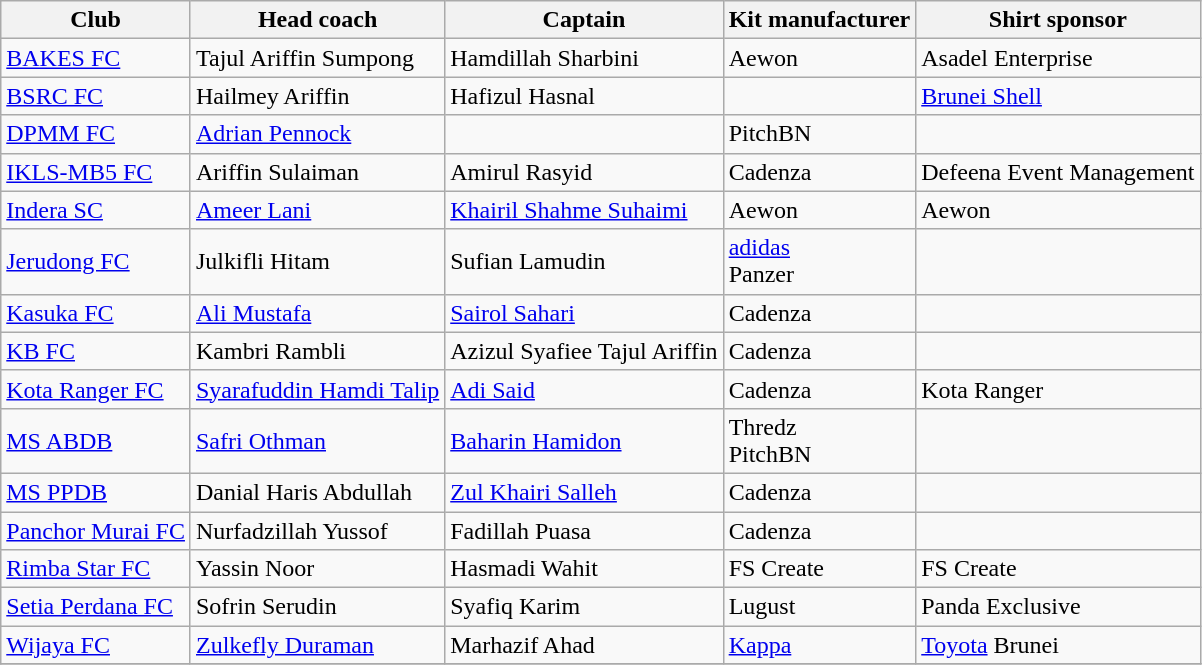<table class="wikitable sortable">
<tr>
<th>Club</th>
<th>Head coach</th>
<th>Captain</th>
<th>Kit manufacturer</th>
<th>Shirt sponsor</th>
</tr>
<tr>
<td><a href='#'>BAKES FC</a></td>
<td> Tajul Ariffin Sumpong</td>
<td> Hamdillah Sharbini</td>
<td> Aewon</td>
<td>Asadel Enterprise</td>
</tr>
<tr>
<td><a href='#'>BSRC FC</a></td>
<td> Hailmey Ariffin</td>
<td> Hafizul Hasnal</td>
<td></td>
<td><a href='#'>Brunei Shell</a></td>
</tr>
<tr>
<td><a href='#'>DPMM FC</a></td>
<td> <a href='#'>Adrian Pennock</a></td>
<td></td>
<td> PitchBN</td>
<td></td>
</tr>
<tr>
<td><a href='#'>IKLS-MB5 FC</a></td>
<td> Ariffin Sulaiman</td>
<td> Amirul Rasyid</td>
<td> Cadenza</td>
<td>Defeena Event Management</td>
</tr>
<tr>
<td><a href='#'>Indera SC</a></td>
<td> <a href='#'>Ameer Lani</a></td>
<td> <a href='#'>Khairil Shahme Suhaimi</a></td>
<td> Aewon</td>
<td>Aewon</td>
</tr>
<tr>
<td><a href='#'>Jerudong FC</a></td>
<td> Julkifli Hitam</td>
<td> Sufian Lamudin</td>
<td> <a href='#'>adidas</a><br> Panzer</td>
<td></td>
</tr>
<tr>
<td><a href='#'>Kasuka FC</a></td>
<td> <a href='#'>Ali Mustafa</a></td>
<td> <a href='#'>Sairol Sahari</a></td>
<td> Cadenza</td>
<td></td>
</tr>
<tr>
<td><a href='#'>KB FC</a></td>
<td> Kambri Rambli</td>
<td> Azizul Syafiee Tajul Ariffin</td>
<td> Cadenza</td>
<td></td>
</tr>
<tr>
<td><a href='#'>Kota Ranger FC</a></td>
<td> <a href='#'>Syarafuddin Hamdi Talip</a></td>
<td> <a href='#'>Adi Said</a></td>
<td> Cadenza</td>
<td>Kota Ranger</td>
</tr>
<tr>
<td><a href='#'>MS ABDB</a></td>
<td> <a href='#'>Safri Othman</a></td>
<td> <a href='#'>Baharin Hamidon</a></td>
<td> Thredz<br>  PitchBN</td>
<td></td>
</tr>
<tr>
<td><a href='#'>MS PPDB</a></td>
<td> Danial Haris Abdullah</td>
<td> <a href='#'>Zul Khairi Salleh</a></td>
<td> Cadenza</td>
<td></td>
</tr>
<tr>
<td><a href='#'>Panchor Murai FC</a></td>
<td> Nurfadzillah Yussof</td>
<td> Fadillah Puasa</td>
<td> Cadenza</td>
<td></td>
</tr>
<tr>
<td><a href='#'>Rimba Star FC</a></td>
<td> Yassin Noor</td>
<td> Hasmadi Wahit</td>
<td> FS Create</td>
<td>FS Create</td>
</tr>
<tr>
<td><a href='#'>Setia Perdana FC</a></td>
<td> Sofrin Serudin</td>
<td> Syafiq Karim</td>
<td> Lugust</td>
<td>Panda Exclusive</td>
</tr>
<tr>
<td><a href='#'>Wijaya FC</a></td>
<td> <a href='#'>Zulkefly Duraman</a></td>
<td> Marhazif Ahad</td>
<td> <a href='#'>Kappa</a></td>
<td><a href='#'>Toyota</a> Brunei</td>
</tr>
<tr>
</tr>
</table>
